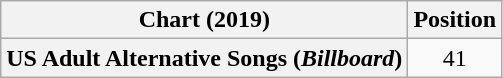<table class="wikitable plainrowheaders" style="text-align:center">
<tr>
<th scope="col">Chart (2019)</th>
<th scope="col">Position</th>
</tr>
<tr>
<th scope="row">US Adult Alternative Songs (<em>Billboard</em>)</th>
<td>41</td>
</tr>
</table>
